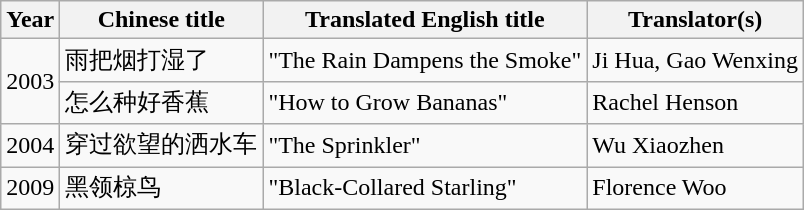<table class="wikitable" style="height: 100px">
<tr>
<th>Year</th>
<th>Chinese title</th>
<th>Translated English title</th>
<th>Translator(s)</th>
</tr>
<tr>
<td rowspan=2>2003</td>
<td>雨把烟打湿了</td>
<td>"The Rain Dampens the Smoke"</td>
<td>Ji Hua, Gao Wenxing</td>
</tr>
<tr>
<td>怎么种好香蕉</td>
<td>"How to Grow Bananas"</td>
<td>Rachel Henson</td>
</tr>
<tr>
<td>2004</td>
<td>穿过欲望的洒水车</td>
<td>"The Sprinkler"</td>
<td>Wu Xiaozhen</td>
</tr>
<tr>
<td>2009</td>
<td>黑领椋鸟</td>
<td>"Black-Collared Starling"</td>
<td>Florence Woo</td>
</tr>
</table>
